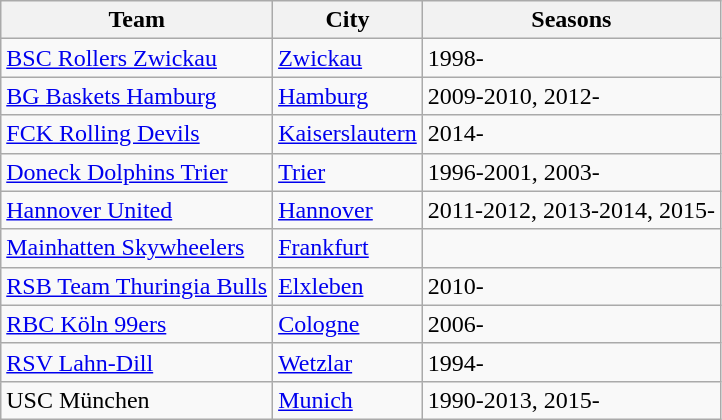<table class="wikitable sortable" style="">
<tr>
<th>Team</th>
<th>City</th>
<th>Seasons</th>
</tr>
<tr>
<td><a href='#'>BSC Rollers Zwickau</a></td>
<td><a href='#'>Zwickau</a></td>
<td>1998-</td>
</tr>
<tr>
<td><a href='#'>BG Baskets Hamburg</a></td>
<td><a href='#'>Hamburg</a></td>
<td>2009-2010, 2012-</td>
</tr>
<tr>
<td><a href='#'>FCK Rolling Devils</a></td>
<td><a href='#'>Kaiserslautern</a></td>
<td>2014-</td>
</tr>
<tr>
<td><a href='#'>Doneck Dolphins Trier</a></td>
<td><a href='#'>Trier</a></td>
<td>1996-2001, 2003-</td>
</tr>
<tr>
<td><a href='#'>Hannover United</a></td>
<td><a href='#'>Hannover</a></td>
<td>2011-2012, 2013-2014, 2015-</td>
</tr>
<tr>
<td><a href='#'>Mainhatten Skywheelers</a></td>
<td><a href='#'>Frankfurt</a></td>
<td></td>
</tr>
<tr>
<td><a href='#'>RSB Team Thuringia Bulls</a></td>
<td><a href='#'>Elxleben</a></td>
<td>2010-</td>
</tr>
<tr>
<td><a href='#'>RBC Köln 99ers</a></td>
<td><a href='#'>Cologne</a></td>
<td>2006-</td>
</tr>
<tr>
<td><a href='#'>RSV Lahn-Dill</a></td>
<td><a href='#'>Wetzlar</a></td>
<td>1994-</td>
</tr>
<tr>
<td>USC München</td>
<td><a href='#'>Munich</a></td>
<td>1990-2013, 2015-</td>
</tr>
</table>
